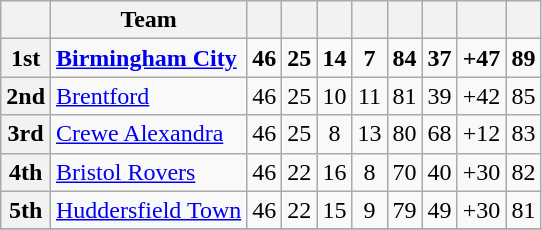<table class="wikitable" style="text-align:center">
<tr>
<th scope="col"></th>
<th scope="col">Team</th>
<th scope="col"></th>
<th scope="col"></th>
<th scope="col"></th>
<th scope="col"></th>
<th scope="col"></th>
<th scope="col"></th>
<th scope="col"></th>
<th scope="col"></th>
</tr>
<tr style="font-weight:bold">
<th scope="row">1st</th>
<td style="text-align:left"><a href='#'>Birmingham City</a></td>
<td>46</td>
<td>25</td>
<td>14</td>
<td>7</td>
<td>84</td>
<td>37</td>
<td>+47</td>
<td>89</td>
</tr>
<tr>
<th scope="row">2nd</th>
<td style="text-align:left"><a href='#'>Brentford</a></td>
<td>46</td>
<td>25</td>
<td>10</td>
<td>11</td>
<td>81</td>
<td>39</td>
<td>+42</td>
<td>85</td>
</tr>
<tr>
<th scope="row">3rd</th>
<td style="text-align:left"><a href='#'>Crewe Alexandra</a></td>
<td>46</td>
<td>25</td>
<td>8</td>
<td>13</td>
<td>80</td>
<td>68</td>
<td>+12</td>
<td>83</td>
</tr>
<tr>
<th scope="row">4th</th>
<td style="text-align:left"><a href='#'>Bristol Rovers</a></td>
<td>46</td>
<td>22</td>
<td>16</td>
<td>8</td>
<td>70</td>
<td>40</td>
<td>+30</td>
<td>82</td>
</tr>
<tr>
<th scope="row">5th</th>
<td style="text-align:left"><a href='#'>Huddersfield Town</a></td>
<td>46</td>
<td>22</td>
<td>15</td>
<td>9</td>
<td>79</td>
<td>49</td>
<td>+30</td>
<td>81</td>
</tr>
<tr>
</tr>
</table>
